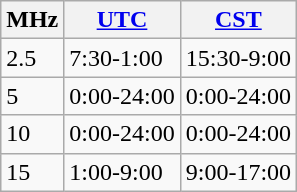<table class="wikitable">
<tr>
<th>MHz</th>
<th><a href='#'>UTC</a></th>
<th><a href='#'>CST</a></th>
</tr>
<tr>
<td>2.5</td>
<td>7:30-1:00</td>
<td>15:30-9:00</td>
</tr>
<tr>
<td>5</td>
<td>0:00-24:00</td>
<td>0:00-24:00</td>
</tr>
<tr>
<td>10</td>
<td>0:00-24:00</td>
<td>0:00-24:00</td>
</tr>
<tr>
<td>15</td>
<td>1:00-9:00</td>
<td>9:00-17:00</td>
</tr>
</table>
